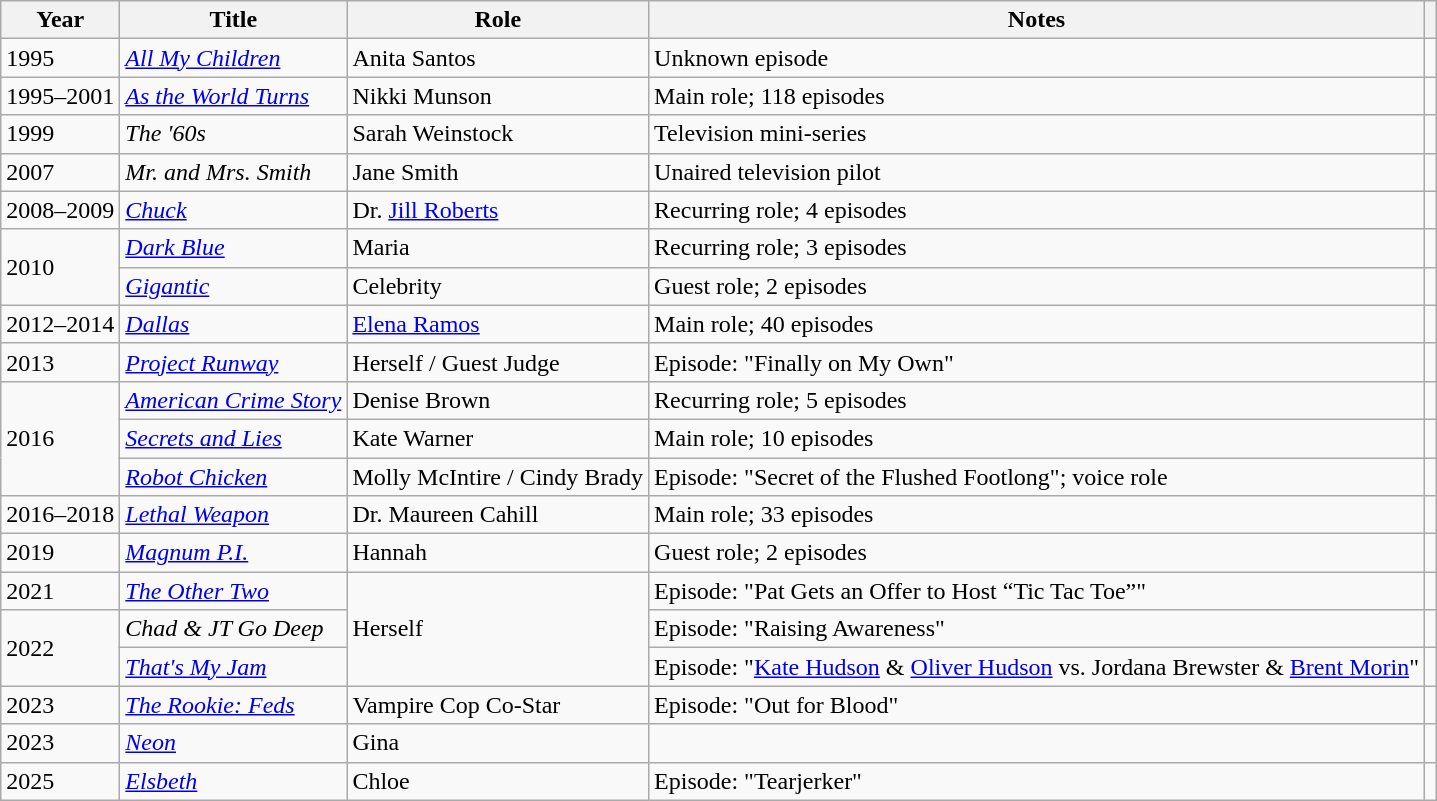<table class="wikitable sortable">
<tr>
<th>Year</th>
<th>Title</th>
<th>Role</th>
<th class="unsortable">Notes</th>
<th class="unsortable"></th>
</tr>
<tr>
<td>1995</td>
<td><em><a href='#'>All My Children</a></em></td>
<td>Anita Santos</td>
<td>Unknown episode</td>
<td></td>
</tr>
<tr>
<td>1995–2001</td>
<td><em><a href='#'>As the World Turns</a></em></td>
<td>Nikki Munson</td>
<td>Main role; 118 episodes</td>
<td></td>
</tr>
<tr>
<td>1999</td>
<td><em>The '60s</em></td>
<td>Sarah Weinstock</td>
<td>Television mini-series</td>
<td></td>
</tr>
<tr>
<td>2007</td>
<td><em>Mr. and Mrs. Smith</em></td>
<td>Jane Smith</td>
<td>Unaired television pilot</td>
<td></td>
</tr>
<tr>
<td>2008–2009</td>
<td><em><a href='#'>Chuck</a></em></td>
<td>Dr. <a href='#'>Jill Roberts</a></td>
<td>Recurring role; 4 episodes</td>
<td></td>
</tr>
<tr>
<td rowspan="2">2010</td>
<td><em><a href='#'>Dark Blue</a></em></td>
<td>Maria</td>
<td>Recurring role; 3 episodes</td>
<td></td>
</tr>
<tr>
<td><em><a href='#'>Gigantic</a></em></td>
<td>Celebrity</td>
<td>Guest role; 2 episodes</td>
<td></td>
</tr>
<tr>
<td>2012–2014</td>
<td><em><a href='#'>Dallas</a></em></td>
<td><a href='#'>Elena Ramos</a></td>
<td>Main role; 40 episodes</td>
<td></td>
</tr>
<tr>
<td>2013</td>
<td><em><a href='#'>Project Runway</a></em></td>
<td>Herself / Guest Judge</td>
<td>Episode: "Finally on My Own"</td>
<td></td>
</tr>
<tr>
<td rowspan="3">2016</td>
<td><em><a href='#'>American Crime Story</a></em></td>
<td>Denise Brown</td>
<td>Recurring role; 5 episodes</td>
<td></td>
</tr>
<tr>
<td><em><a href='#'>Secrets and Lies</a></em></td>
<td>Kate Warner</td>
<td>Main role; 10 episodes</td>
<td></td>
</tr>
<tr>
<td><em><a href='#'>Robot Chicken</a></em></td>
<td>Molly McIntire / Cindy Brady</td>
<td>Episode: "Secret of the Flushed Footlong"; voice role</td>
<td></td>
</tr>
<tr>
<td>2016–2018</td>
<td><em><a href='#'>Lethal Weapon</a></em></td>
<td>Dr. Maureen Cahill</td>
<td>Main role; 33 episodes</td>
<td></td>
</tr>
<tr>
<td>2019</td>
<td><em><a href='#'>Magnum P.I.</a></em></td>
<td>Hannah</td>
<td>Guest role; 2 episodes</td>
<td></td>
</tr>
<tr>
<td>2021</td>
<td><em><a href='#'>The Other Two</a></em></td>
<td rowspan="3">Herself</td>
<td>Episode: "Pat Gets an Offer to Host “Tic Tac Toe”"</td>
<td></td>
</tr>
<tr>
<td rowspan="2">2022</td>
<td><em>Chad & JT Go Deep</em></td>
<td>Episode: "Raising Awareness"</td>
<td></td>
</tr>
<tr>
<td><em><a href='#'>That's My Jam</a></em></td>
<td>Episode: "<a href='#'>Kate Hudson</a> & <a href='#'>Oliver Hudson</a> vs. Jordana Brewster & <a href='#'>Brent Morin</a>"</td>
<td></td>
</tr>
<tr>
<td>2023</td>
<td><em><a href='#'>The Rookie: Feds</a></em></td>
<td>Vampire Cop Co-Star</td>
<td>Episode: "Out for Blood"</td>
<td></td>
</tr>
<tr>
<td>2023</td>
<td><em><a href='#'>Neon</a></em></td>
<td>Gina</td>
<td></td>
<td></td>
</tr>
<tr>
<td>2025</td>
<td><em><a href='#'>Elsbeth</a></em></td>
<td>Chloe</td>
<td>Episode: "Tearjerker"</td>
<td></td>
</tr>
</table>
